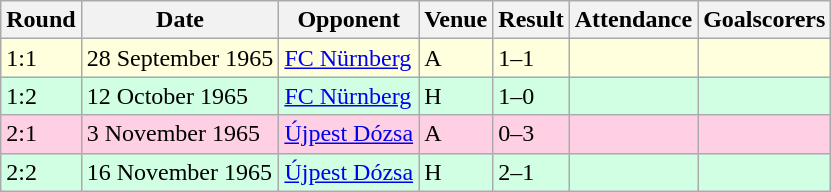<table class="wikitable">
<tr>
<th>Round</th>
<th>Date</th>
<th>Opponent</th>
<th>Venue</th>
<th>Result</th>
<th>Attendance</th>
<th>Goalscorers</th>
</tr>
<tr style="background-color: #ffffdd;">
<td>1:1</td>
<td>28 September 1965</td>
<td> <a href='#'>FC Nürnberg</a></td>
<td>A</td>
<td>1–1</td>
<td></td>
<td></td>
</tr>
<tr style="background-color: #d0ffe3;">
<td>1:2</td>
<td>12 October 1965</td>
<td> <a href='#'>FC Nürnberg</a></td>
<td>H</td>
<td>1–0</td>
<td></td>
<td></td>
</tr>
<tr style="background-color: #ffd0e3;">
<td>2:1</td>
<td>3 November 1965</td>
<td> <a href='#'>Újpest Dózsa</a></td>
<td>A</td>
<td>0–3</td>
<td></td>
<td></td>
</tr>
<tr style="background-color: #d0ffe3;">
<td>2:2</td>
<td>16 November 1965</td>
<td> <a href='#'>Újpest Dózsa</a></td>
<td>H</td>
<td>2–1</td>
<td></td>
<td></td>
</tr>
</table>
